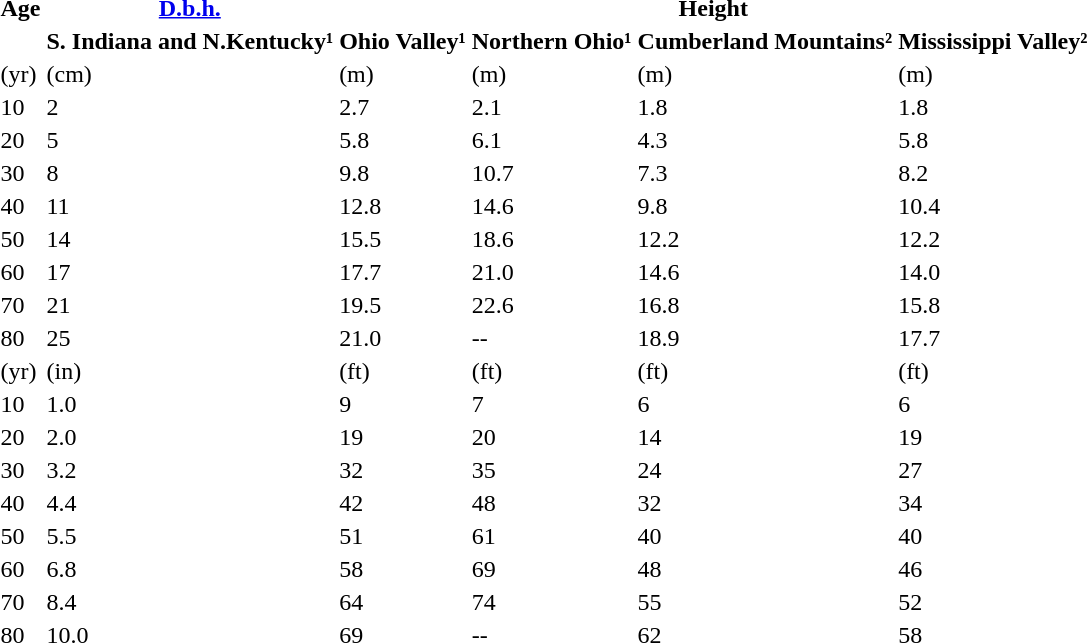<table>
<tr>
<th>Age</th>
<th><a href='#'>D.b.h.</a></th>
<th colspan="4">Height</th>
</tr>
<tr>
<th></th>
<th>S. Indiana and N.Kentucky¹</th>
<th>Ohio Valley¹</th>
<th>Northern Ohio¹</th>
<th>Cumberland Mountains²</th>
<th>Mississippi Valley²</th>
</tr>
<tr>
<td>(yr)</td>
<td>(cm)</td>
<td>(m)</td>
<td>(m)</td>
<td>(m)</td>
<td>(m)</td>
</tr>
<tr>
<td>10</td>
<td>2</td>
<td>2.7</td>
<td>2.1</td>
<td>1.8</td>
<td>1.8</td>
</tr>
<tr>
<td>20</td>
<td>5</td>
<td>5.8</td>
<td>6.1</td>
<td>4.3</td>
<td>5.8</td>
</tr>
<tr>
<td>30</td>
<td>8</td>
<td>9.8</td>
<td>10.7</td>
<td>7.3</td>
<td>8.2</td>
</tr>
<tr>
<td>40</td>
<td>11</td>
<td>12.8</td>
<td>14.6</td>
<td>9.8</td>
<td>10.4</td>
</tr>
<tr>
<td>50</td>
<td>14</td>
<td>15.5</td>
<td>18.6</td>
<td>12.2</td>
<td>12.2</td>
</tr>
<tr>
<td>60</td>
<td>17</td>
<td>17.7</td>
<td>21.0</td>
<td>14.6</td>
<td>14.0</td>
</tr>
<tr>
<td>70</td>
<td>21</td>
<td>19.5</td>
<td>22.6</td>
<td>16.8</td>
<td>15.8</td>
</tr>
<tr>
<td>80</td>
<td>25</td>
<td>21.0</td>
<td>--</td>
<td>18.9</td>
<td>17.7</td>
</tr>
<tr>
<td>(yr)</td>
<td>(in)</td>
<td>(ft)</td>
<td>(ft)</td>
<td>(ft)</td>
<td>(ft)</td>
</tr>
<tr>
<td>10</td>
<td>1.0</td>
<td>9</td>
<td>7</td>
<td>6</td>
<td>6</td>
</tr>
<tr>
<td>20</td>
<td>2.0</td>
<td>19</td>
<td>20</td>
<td>14</td>
<td>19</td>
</tr>
<tr>
<td>30</td>
<td>3.2</td>
<td>32</td>
<td>35</td>
<td>24</td>
<td>27</td>
</tr>
<tr>
<td>40</td>
<td>4.4</td>
<td>42</td>
<td>48</td>
<td>32</td>
<td>34</td>
</tr>
<tr>
<td>50</td>
<td>5.5</td>
<td>51</td>
<td>61</td>
<td>40</td>
<td>40</td>
</tr>
<tr>
<td>60</td>
<td>6.8</td>
<td>58</td>
<td>69</td>
<td>48</td>
<td>46</td>
</tr>
<tr>
<td>70</td>
<td>8.4</td>
<td>64</td>
<td>74</td>
<td>55</td>
<td>52</td>
</tr>
<tr>
<td>80</td>
<td>10.0</td>
<td>69</td>
<td>--</td>
<td>62</td>
<td>58</td>
</tr>
</table>
